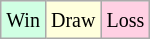<table class="wikitable">
<tr>
<td style="background-color: #d0ffe3;"><small>Win</small></td>
<td style="background-color: #ffffdd;"><small>Draw</small></td>
<td style="background-color: #ffd0e3;"><small>Loss</small></td>
</tr>
</table>
